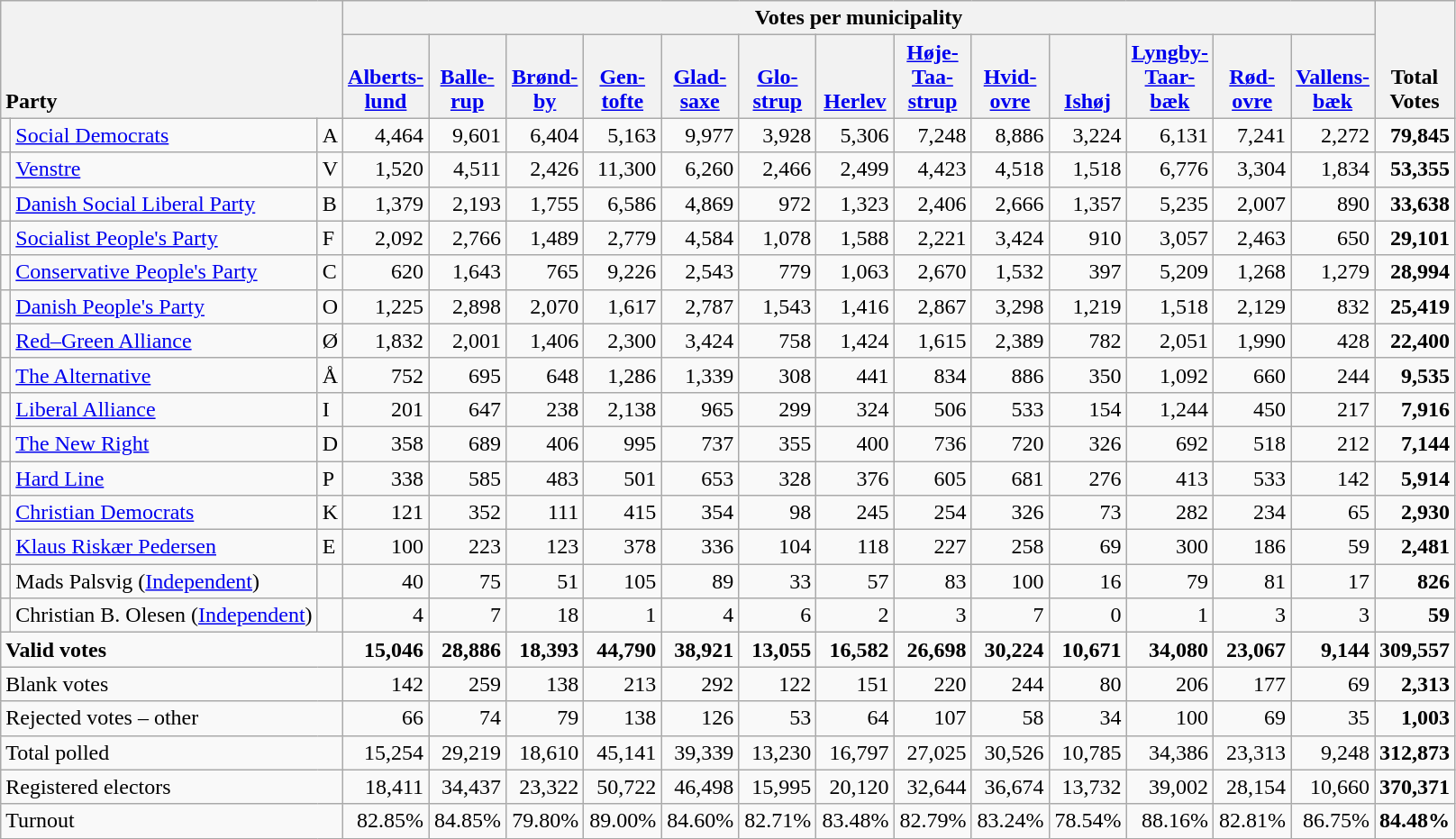<table class="wikitable" border="1" style="text-align:right;">
<tr>
<th style="text-align:left;" valign=bottom rowspan=2 colspan=3>Party</th>
<th colspan=13>Votes per municipality</th>
<th align=center valign=bottom rowspan=2 width="50">Total Votes</th>
</tr>
<tr>
<th align=center valign=bottom width="50"><a href='#'>Alberts- lund</a></th>
<th align=center valign=bottom width="50"><a href='#'>Balle- rup</a></th>
<th align=center valign=bottom width="50"><a href='#'>Brønd- by</a></th>
<th align=center valign=bottom width="50"><a href='#'>Gen- tofte</a></th>
<th align=center valign=bottom width="50"><a href='#'>Glad- saxe</a></th>
<th align=center valign=bottom width="50"><a href='#'>Glo- strup</a></th>
<th align=center valign=bottom width="50"><a href='#'>Herlev</a></th>
<th align=center valign=bottom width="50"><a href='#'>Høje- Taa- strup</a></th>
<th align=center valign=bottom width="50"><a href='#'>Hvid- ovre</a></th>
<th align=center valign=bottom width="50"><a href='#'>Ishøj</a></th>
<th align=center valign=bottom width="50"><a href='#'>Lyngby- Taar- bæk</a></th>
<th align=center valign=bottom width="50"><a href='#'>Rød- ovre</a></th>
<th align=center valign=bottom width="50"><a href='#'>Vallens- bæk</a></th>
</tr>
<tr>
<td></td>
<td align=left><a href='#'>Social Democrats</a></td>
<td align=left>A</td>
<td>4,464</td>
<td>9,601</td>
<td>6,404</td>
<td>5,163</td>
<td>9,977</td>
<td>3,928</td>
<td>5,306</td>
<td>7,248</td>
<td>8,886</td>
<td>3,224</td>
<td>6,131</td>
<td>7,241</td>
<td>2,272</td>
<td><strong>79,845</strong></td>
</tr>
<tr>
<td></td>
<td align=left><a href='#'>Venstre</a></td>
<td align=left>V</td>
<td>1,520</td>
<td>4,511</td>
<td>2,426</td>
<td>11,300</td>
<td>6,260</td>
<td>2,466</td>
<td>2,499</td>
<td>4,423</td>
<td>4,518</td>
<td>1,518</td>
<td>6,776</td>
<td>3,304</td>
<td>1,834</td>
<td><strong>53,355</strong></td>
</tr>
<tr>
<td></td>
<td align=left><a href='#'>Danish Social Liberal Party</a></td>
<td align=left>B</td>
<td>1,379</td>
<td>2,193</td>
<td>1,755</td>
<td>6,586</td>
<td>4,869</td>
<td>972</td>
<td>1,323</td>
<td>2,406</td>
<td>2,666</td>
<td>1,357</td>
<td>5,235</td>
<td>2,007</td>
<td>890</td>
<td><strong>33,638</strong></td>
</tr>
<tr>
<td></td>
<td align=left><a href='#'>Socialist People's Party</a></td>
<td align=left>F</td>
<td>2,092</td>
<td>2,766</td>
<td>1,489</td>
<td>2,779</td>
<td>4,584</td>
<td>1,078</td>
<td>1,588</td>
<td>2,221</td>
<td>3,424</td>
<td>910</td>
<td>3,057</td>
<td>2,463</td>
<td>650</td>
<td><strong>29,101</strong></td>
</tr>
<tr>
<td></td>
<td align=left style="white-space: nowrap;"><a href='#'>Conservative People's Party</a></td>
<td align=left>C</td>
<td>620</td>
<td>1,643</td>
<td>765</td>
<td>9,226</td>
<td>2,543</td>
<td>779</td>
<td>1,063</td>
<td>2,670</td>
<td>1,532</td>
<td>397</td>
<td>5,209</td>
<td>1,268</td>
<td>1,279</td>
<td><strong>28,994</strong></td>
</tr>
<tr>
<td></td>
<td align=left><a href='#'>Danish People's Party</a></td>
<td align=left>O</td>
<td>1,225</td>
<td>2,898</td>
<td>2,070</td>
<td>1,617</td>
<td>2,787</td>
<td>1,543</td>
<td>1,416</td>
<td>2,867</td>
<td>3,298</td>
<td>1,219</td>
<td>1,518</td>
<td>2,129</td>
<td>832</td>
<td><strong>25,419</strong></td>
</tr>
<tr>
<td></td>
<td align=left><a href='#'>Red–Green Alliance</a></td>
<td align=left>Ø</td>
<td>1,832</td>
<td>2,001</td>
<td>1,406</td>
<td>2,300</td>
<td>3,424</td>
<td>758</td>
<td>1,424</td>
<td>1,615</td>
<td>2,389</td>
<td>782</td>
<td>2,051</td>
<td>1,990</td>
<td>428</td>
<td><strong>22,400</strong></td>
</tr>
<tr>
<td></td>
<td align=left><a href='#'>The Alternative</a></td>
<td align=left>Å</td>
<td>752</td>
<td>695</td>
<td>648</td>
<td>1,286</td>
<td>1,339</td>
<td>308</td>
<td>441</td>
<td>834</td>
<td>886</td>
<td>350</td>
<td>1,092</td>
<td>660</td>
<td>244</td>
<td><strong>9,535</strong></td>
</tr>
<tr>
<td></td>
<td align=left><a href='#'>Liberal Alliance</a></td>
<td align=left>I</td>
<td>201</td>
<td>647</td>
<td>238</td>
<td>2,138</td>
<td>965</td>
<td>299</td>
<td>324</td>
<td>506</td>
<td>533</td>
<td>154</td>
<td>1,244</td>
<td>450</td>
<td>217</td>
<td><strong>7,916</strong></td>
</tr>
<tr>
<td></td>
<td align=left><a href='#'>The New Right</a></td>
<td align=left>D</td>
<td>358</td>
<td>689</td>
<td>406</td>
<td>995</td>
<td>737</td>
<td>355</td>
<td>400</td>
<td>736</td>
<td>720</td>
<td>326</td>
<td>692</td>
<td>518</td>
<td>212</td>
<td><strong>7,144</strong></td>
</tr>
<tr>
<td></td>
<td align=left><a href='#'>Hard Line</a></td>
<td align=left>P</td>
<td>338</td>
<td>585</td>
<td>483</td>
<td>501</td>
<td>653</td>
<td>328</td>
<td>376</td>
<td>605</td>
<td>681</td>
<td>276</td>
<td>413</td>
<td>533</td>
<td>142</td>
<td><strong>5,914</strong></td>
</tr>
<tr>
<td></td>
<td align=left><a href='#'>Christian Democrats</a></td>
<td align=left>K</td>
<td>121</td>
<td>352</td>
<td>111</td>
<td>415</td>
<td>354</td>
<td>98</td>
<td>245</td>
<td>254</td>
<td>326</td>
<td>73</td>
<td>282</td>
<td>234</td>
<td>65</td>
<td><strong>2,930</strong></td>
</tr>
<tr>
<td></td>
<td align=left><a href='#'>Klaus Riskær Pedersen</a></td>
<td align=left>E</td>
<td>100</td>
<td>223</td>
<td>123</td>
<td>378</td>
<td>336</td>
<td>104</td>
<td>118</td>
<td>227</td>
<td>258</td>
<td>69</td>
<td>300</td>
<td>186</td>
<td>59</td>
<td><strong>2,481</strong></td>
</tr>
<tr>
<td></td>
<td align=left>Mads Palsvig (<a href='#'>Independent</a>)</td>
<td></td>
<td>40</td>
<td>75</td>
<td>51</td>
<td>105</td>
<td>89</td>
<td>33</td>
<td>57</td>
<td>83</td>
<td>100</td>
<td>16</td>
<td>79</td>
<td>81</td>
<td>17</td>
<td><strong>826</strong></td>
</tr>
<tr>
<td></td>
<td align=left>Christian B. Olesen (<a href='#'>Independent</a>)</td>
<td></td>
<td>4</td>
<td>7</td>
<td>18</td>
<td>1</td>
<td>4</td>
<td>6</td>
<td>2</td>
<td>3</td>
<td>7</td>
<td>0</td>
<td>1</td>
<td>3</td>
<td>3</td>
<td><strong>59</strong></td>
</tr>
<tr style="font-weight:bold">
<td align=left colspan=3>Valid votes</td>
<td>15,046</td>
<td>28,886</td>
<td>18,393</td>
<td>44,790</td>
<td>38,921</td>
<td>13,055</td>
<td>16,582</td>
<td>26,698</td>
<td>30,224</td>
<td>10,671</td>
<td>34,080</td>
<td>23,067</td>
<td>9,144</td>
<td>309,557</td>
</tr>
<tr>
<td align=left colspan=3>Blank votes</td>
<td>142</td>
<td>259</td>
<td>138</td>
<td>213</td>
<td>292</td>
<td>122</td>
<td>151</td>
<td>220</td>
<td>244</td>
<td>80</td>
<td>206</td>
<td>177</td>
<td>69</td>
<td><strong>2,313</strong></td>
</tr>
<tr>
<td align=left colspan=3>Rejected votes – other</td>
<td>66</td>
<td>74</td>
<td>79</td>
<td>138</td>
<td>126</td>
<td>53</td>
<td>64</td>
<td>107</td>
<td>58</td>
<td>34</td>
<td>100</td>
<td>69</td>
<td>35</td>
<td><strong>1,003</strong></td>
</tr>
<tr>
<td align=left colspan=3>Total polled</td>
<td>15,254</td>
<td>29,219</td>
<td>18,610</td>
<td>45,141</td>
<td>39,339</td>
<td>13,230</td>
<td>16,797</td>
<td>27,025</td>
<td>30,526</td>
<td>10,785</td>
<td>34,386</td>
<td>23,313</td>
<td>9,248</td>
<td><strong>312,873</strong></td>
</tr>
<tr>
<td align=left colspan=3>Registered electors</td>
<td>18,411</td>
<td>34,437</td>
<td>23,322</td>
<td>50,722</td>
<td>46,498</td>
<td>15,995</td>
<td>20,120</td>
<td>32,644</td>
<td>36,674</td>
<td>13,732</td>
<td>39,002</td>
<td>28,154</td>
<td>10,660</td>
<td><strong>370,371</strong></td>
</tr>
<tr>
<td align=left colspan=3>Turnout</td>
<td>82.85%</td>
<td>84.85%</td>
<td>79.80%</td>
<td>89.00%</td>
<td>84.60%</td>
<td>82.71%</td>
<td>83.48%</td>
<td>82.79%</td>
<td>83.24%</td>
<td>78.54%</td>
<td>88.16%</td>
<td>82.81%</td>
<td>86.75%</td>
<td><strong>84.48%</strong></td>
</tr>
</table>
